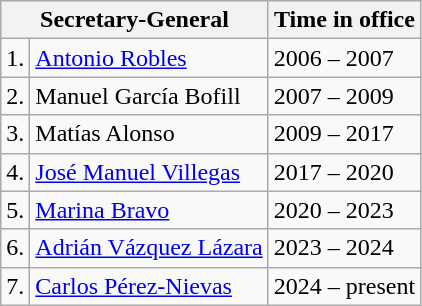<table class="wikitable">
<tr>
<th colspan="2">Secretary-General</th>
<th>Time in office</th>
</tr>
<tr>
<td>1.</td>
<td><a href='#'>Antonio Robles</a></td>
<td>2006 – 2007</td>
</tr>
<tr>
<td>2.</td>
<td>Manuel García Bofill</td>
<td>2007 – 2009</td>
</tr>
<tr>
<td>3.</td>
<td>Matías Alonso</td>
<td>2009 – 2017</td>
</tr>
<tr>
<td>4.</td>
<td><a href='#'>José Manuel Villegas</a></td>
<td>2017 – 2020</td>
</tr>
<tr>
<td>5.</td>
<td><a href='#'>Marina Bravo</a></td>
<td>2020 – 2023</td>
</tr>
<tr>
<td>6.</td>
<td><a href='#'>Adrián Vázquez Lázara</a></td>
<td>2023 – 2024</td>
</tr>
<tr>
<td>7.</td>
<td><a href='#'>Carlos Pérez-Nievas</a></td>
<td>2024 – present</td>
</tr>
</table>
